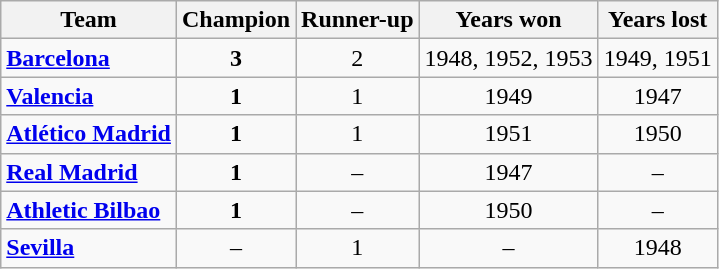<table class="wikitable" align="center">
<tr>
<th>Team</th>
<th>Champion</th>
<th>Runner-up</th>
<th>Years won</th>
<th>Years lost</th>
</tr>
<tr>
<td><strong><a href='#'>Barcelona</a></strong></td>
<td align="center"><strong>3</strong></td>
<td align="center">2</td>
<td>1948, 1952, 1953</td>
<td>1949, 1951</td>
</tr>
<tr>
<td><strong><a href='#'>Valencia</a></strong></td>
<td align="center"><strong>1</strong></td>
<td align="center">1</td>
<td align="center">1949</td>
<td align="center">1947</td>
</tr>
<tr>
<td><strong><a href='#'>Atlético Madrid</a></strong></td>
<td align="center"><strong>1</strong></td>
<td align="center">1</td>
<td align="center">1951</td>
<td align="center">1950</td>
</tr>
<tr>
<td><strong><a href='#'>Real Madrid</a></strong></td>
<td align="center"><strong>1</strong></td>
<td align="center">–</td>
<td align="center">1947</td>
<td align="center">–</td>
</tr>
<tr>
<td><strong><a href='#'>Athletic Bilbao</a></strong></td>
<td align="center"><strong>1</strong></td>
<td align="center">–</td>
<td align="center">1950</td>
<td align="center">–</td>
</tr>
<tr>
<td><strong><a href='#'>Sevilla</a></strong></td>
<td align="center">–</td>
<td align="center">1</td>
<td align="center">–</td>
<td align="center">1948</td>
</tr>
</table>
